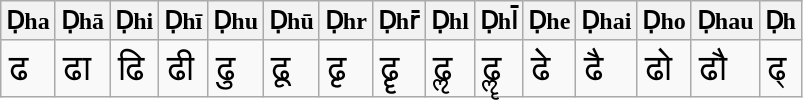<table class="wikitable">
<tr>
<th>Ḍha</th>
<th>Ḍhā</th>
<th>Ḍhi</th>
<th>Ḍhī</th>
<th>Ḍhu</th>
<th>Ḍhū</th>
<th>Ḍhr</th>
<th>Ḍhr̄</th>
<th>Ḍhl</th>
<th>Ḍhl̄</th>
<th>Ḍhe</th>
<th>Ḍhai</th>
<th>Ḍho</th>
<th>Ḍhau</th>
<th>Ḍh</th>
</tr>
<tr style="font-size: 150%;">
<td>ढ</td>
<td>ढा</td>
<td>ढि</td>
<td>ढी</td>
<td>ढु</td>
<td>ढू</td>
<td>ढृ</td>
<td>ढॄ</td>
<td>ढॢ</td>
<td>ढॣ</td>
<td>ढे</td>
<td>ढै</td>
<td>ढो</td>
<td>ढौ</td>
<td>ढ्</td>
</tr>
</table>
